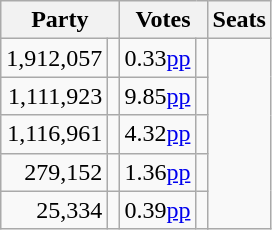<table class=wikitable style="text-align:right;">
<tr>
<th colspan=2>Party</th>
<th colspan=3>Votes</th>
<th>Seats</th>
</tr>
<tr>
<td>1,912,057</td>
<td></td>
<td> 0.33<a href='#'>pp</a></td>
<td style="text-align:center;"></td>
</tr>
<tr>
<td>1,111,923</td>
<td></td>
<td> 9.85<a href='#'>pp</a></td>
<td style="text-align:center;"></td>
</tr>
<tr>
<td>1,116,961</td>
<td></td>
<td> 4.32<a href='#'>pp</a></td>
<td style="text-align:center;"></td>
</tr>
<tr>
<td>279,152</td>
<td></td>
<td> 1.36<a href='#'>pp</a></td>
<td style="text-align:center;"></td>
</tr>
<tr>
<td>25,334</td>
<td></td>
<td> 0.39<a href='#'>pp</a></td>
<td style="text-align:center;"></td>
</tr>
</table>
